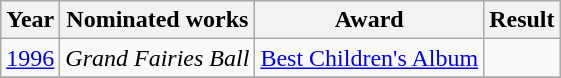<table class="wikitable">
<tr>
<th>Year</th>
<th>Nominated works</th>
<th>Award</th>
<th>Result</th>
</tr>
<tr>
<td><a href='#'>1996</a></td>
<td><em>Grand Fairies Ball</em></td>
<td><a href='#'>Best Children's Album</a></td>
<td></td>
</tr>
<tr>
</tr>
</table>
